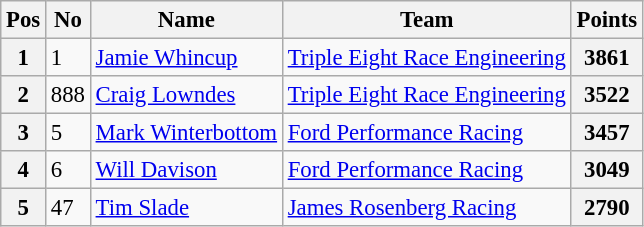<table class="wikitable" style="font-size: 95%;">
<tr>
<th>Pos</th>
<th>No</th>
<th>Name</th>
<th>Team</th>
<th>Points</th>
</tr>
<tr>
<th>1</th>
<td>1</td>
<td><a href='#'>Jamie Whincup</a></td>
<td><a href='#'>Triple Eight Race Engineering</a></td>
<th>3861</th>
</tr>
<tr>
<th>2</th>
<td>888</td>
<td><a href='#'>Craig Lowndes</a></td>
<td><a href='#'>Triple Eight Race Engineering</a></td>
<th>3522</th>
</tr>
<tr>
<th>3</th>
<td>5</td>
<td><a href='#'>Mark Winterbottom</a></td>
<td><a href='#'>Ford Performance Racing</a></td>
<th>3457</th>
</tr>
<tr>
<th>4</th>
<td>6</td>
<td><a href='#'>Will Davison</a></td>
<td><a href='#'>Ford Performance Racing</a></td>
<th>3049</th>
</tr>
<tr>
<th>5</th>
<td>47</td>
<td><a href='#'>Tim Slade</a></td>
<td><a href='#'>James Rosenberg Racing</a></td>
<th>2790</th>
</tr>
</table>
